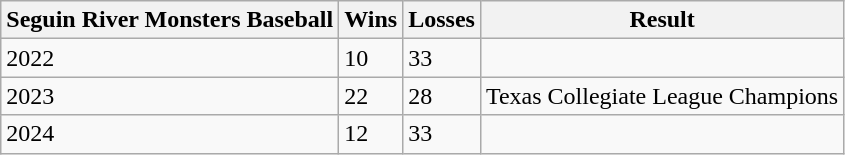<table class="wikitable">
<tr>
<th>Seguin River Monsters Baseball</th>
<th>Wins</th>
<th>Losses</th>
<th>Result</th>
</tr>
<tr>
<td>2022</td>
<td>10</td>
<td>33</td>
<td></td>
</tr>
<tr>
<td>2023</td>
<td>22</td>
<td>28</td>
<td>Texas Collegiate League Champions</td>
</tr>
<tr>
<td>2024</td>
<td>12</td>
<td>33</td>
<td></td>
</tr>
</table>
